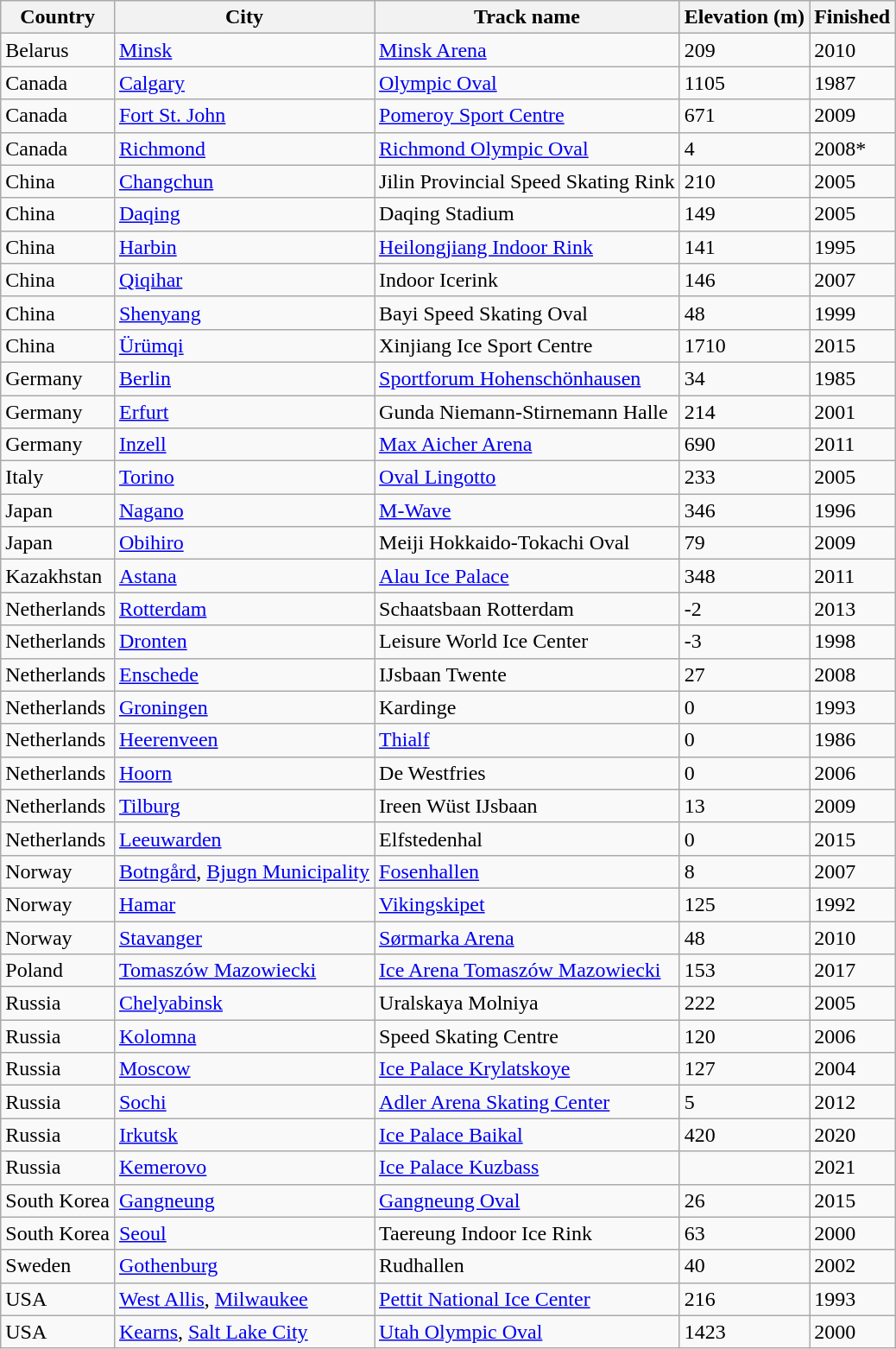<table class="wikitable sortable">
<tr>
<th>Country</th>
<th>City</th>
<th>Track name</th>
<th>Elevation (m)</th>
<th>Finished</th>
</tr>
<tr>
<td> Belarus</td>
<td><a href='#'>Minsk</a></td>
<td><a href='#'>Minsk Arena</a></td>
<td>209</td>
<td>2010</td>
</tr>
<tr>
<td> Canada</td>
<td><a href='#'>Calgary</a></td>
<td><a href='#'>Olympic Oval</a></td>
<td>1105</td>
<td>1987</td>
</tr>
<tr>
<td> Canada</td>
<td><a href='#'>Fort St. John</a></td>
<td><a href='#'>Pomeroy Sport Centre</a></td>
<td>671</td>
<td>2009</td>
</tr>
<tr>
<td> Canada</td>
<td><a href='#'>Richmond</a></td>
<td><a href='#'>Richmond Olympic Oval</a></td>
<td>4</td>
<td>2008*</td>
</tr>
<tr>
<td> China</td>
<td><a href='#'>Changchun</a></td>
<td>Jilin Provincial Speed Skating Rink</td>
<td>210</td>
<td>2005</td>
</tr>
<tr>
<td> China</td>
<td><a href='#'>Daqing</a></td>
<td>Daqing Stadium</td>
<td>149</td>
<td>2005</td>
</tr>
<tr>
<td> China</td>
<td><a href='#'>Harbin</a></td>
<td><a href='#'>Heilongjiang Indoor Rink</a></td>
<td>141</td>
<td>1995</td>
</tr>
<tr>
<td> China</td>
<td><a href='#'>Qiqihar</a></td>
<td>Indoor Icerink</td>
<td>146</td>
<td>2007</td>
</tr>
<tr>
<td> China</td>
<td><a href='#'>Shenyang</a></td>
<td>Bayi Speed Skating Oval</td>
<td>48</td>
<td>1999</td>
</tr>
<tr>
<td> China</td>
<td><a href='#'>Ürümqi</a></td>
<td>Xinjiang Ice Sport Centre</td>
<td>1710</td>
<td>2015</td>
</tr>
<tr>
<td> Germany</td>
<td><a href='#'>Berlin</a></td>
<td><a href='#'>Sportforum Hohenschönhausen</a></td>
<td>34</td>
<td>1985</td>
</tr>
<tr>
<td> Germany</td>
<td><a href='#'>Erfurt</a></td>
<td>Gunda Niemann-Stirnemann Halle</td>
<td>214</td>
<td>2001</td>
</tr>
<tr>
<td> Germany</td>
<td><a href='#'>Inzell</a></td>
<td><a href='#'>Max Aicher Arena</a></td>
<td>690</td>
<td>2011</td>
</tr>
<tr>
<td> Italy</td>
<td><a href='#'>Torino</a></td>
<td><a href='#'>Oval Lingotto</a></td>
<td>233</td>
<td>2005</td>
</tr>
<tr>
<td> Japan</td>
<td><a href='#'>Nagano</a></td>
<td><a href='#'>M-Wave</a></td>
<td>346</td>
<td>1996</td>
</tr>
<tr>
<td> Japan</td>
<td><a href='#'>Obihiro</a></td>
<td>Meiji Hokkaido-Tokachi Oval</td>
<td>79</td>
<td>2009</td>
</tr>
<tr>
<td> Kazakhstan</td>
<td><a href='#'>Astana</a></td>
<td><a href='#'>Alau Ice Palace</a></td>
<td>348</td>
<td>2011</td>
</tr>
<tr>
<td> Netherlands</td>
<td><a href='#'>Rotterdam</a></td>
<td>Schaatsbaan Rotterdam</td>
<td>-2</td>
<td>2013</td>
</tr>
<tr>
<td> Netherlands</td>
<td><a href='#'>Dronten</a></td>
<td>Leisure World Ice Center</td>
<td>-3</td>
<td>1998</td>
</tr>
<tr>
<td> Netherlands</td>
<td><a href='#'>Enschede</a></td>
<td>IJsbaan Twente</td>
<td>27</td>
<td>2008</td>
</tr>
<tr>
<td> Netherlands</td>
<td><a href='#'>Groningen</a></td>
<td>Kardinge</td>
<td>0</td>
<td>1993</td>
</tr>
<tr>
<td> Netherlands</td>
<td><a href='#'>Heerenveen</a></td>
<td><a href='#'>Thialf</a></td>
<td>0</td>
<td>1986</td>
</tr>
<tr>
<td> Netherlands</td>
<td><a href='#'>Hoorn</a></td>
<td>De Westfries</td>
<td>0</td>
<td>2006</td>
</tr>
<tr>
<td> Netherlands</td>
<td><a href='#'>Tilburg</a></td>
<td>Ireen Wüst IJsbaan</td>
<td>13</td>
<td>2009</td>
</tr>
<tr>
<td> Netherlands</td>
<td><a href='#'>Leeuwarden</a></td>
<td>Elfstedenhal</td>
<td>0</td>
<td>2015</td>
</tr>
<tr>
<td> Norway</td>
<td><a href='#'>Botngård</a>, <a href='#'>Bjugn Municipality</a></td>
<td><a href='#'>Fosenhallen</a></td>
<td>8</td>
<td>2007</td>
</tr>
<tr>
<td> Norway</td>
<td><a href='#'>Hamar</a></td>
<td><a href='#'>Vikingskipet</a></td>
<td>125</td>
<td>1992</td>
</tr>
<tr>
<td> Norway</td>
<td><a href='#'>Stavanger</a></td>
<td><a href='#'>Sørmarka Arena</a></td>
<td>48</td>
<td>2010</td>
</tr>
<tr>
<td> Poland</td>
<td><a href='#'>Tomaszów Mazowiecki</a></td>
<td><a href='#'>Ice Arena Tomaszów Mazowiecki</a></td>
<td>153</td>
<td>2017</td>
</tr>
<tr>
<td> Russia</td>
<td><a href='#'>Chelyabinsk</a></td>
<td>Uralskaya Molniya</td>
<td>222</td>
<td>2005</td>
</tr>
<tr>
<td> Russia</td>
<td><a href='#'>Kolomna</a></td>
<td>Speed Skating Centre</td>
<td>120</td>
<td>2006</td>
</tr>
<tr>
<td> Russia</td>
<td><a href='#'>Moscow</a></td>
<td><a href='#'>Ice Palace Krylatskoye</a></td>
<td>127</td>
<td>2004</td>
</tr>
<tr>
<td> Russia</td>
<td><a href='#'>Sochi</a></td>
<td><a href='#'>Adler Arena Skating Center</a></td>
<td>5</td>
<td>2012</td>
</tr>
<tr>
<td> Russia</td>
<td><a href='#'>Irkutsk</a></td>
<td><a href='#'>Ice Palace Baikal</a></td>
<td>420</td>
<td>2020</td>
</tr>
<tr>
<td> Russia</td>
<td><a href='#'>Kemerovo</a></td>
<td><a href='#'>Ice Palace Kuzbass</a></td>
<td></td>
<td>2021</td>
</tr>
<tr>
<td> South Korea</td>
<td><a href='#'>Gangneung</a></td>
<td><a href='#'>Gangneung Oval</a></td>
<td>26</td>
<td>2015</td>
</tr>
<tr>
<td> South Korea</td>
<td><a href='#'>Seoul</a></td>
<td>Taereung Indoor Ice Rink</td>
<td>63</td>
<td>2000</td>
</tr>
<tr>
<td> Sweden</td>
<td><a href='#'>Gothenburg</a></td>
<td>Rudhallen</td>
<td>40</td>
<td>2002</td>
</tr>
<tr>
<td> USA</td>
<td><a href='#'>West Allis</a>, <a href='#'>Milwaukee</a></td>
<td><a href='#'>Pettit National Ice Center</a></td>
<td>216</td>
<td>1993</td>
</tr>
<tr>
<td> USA</td>
<td><a href='#'>Kearns</a>, <a href='#'>Salt Lake City</a></td>
<td><a href='#'>Utah Olympic Oval</a></td>
<td>1423</td>
<td>2000</td>
</tr>
</table>
